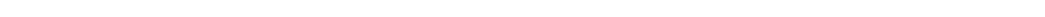<table style="width:1000px; text-align:center;">
<tr style="color:white;">
<td style="background:">14.9%</td>
<td style="background:">27.2%</td>
<td style="background:"></td>
<td style="background:"><strong>53.5%</strong></td>
<td style="background:"></td>
</tr>
<tr>
<td></td>
<td></td>
<td></td>
<td></td>
<td></td>
</tr>
</table>
